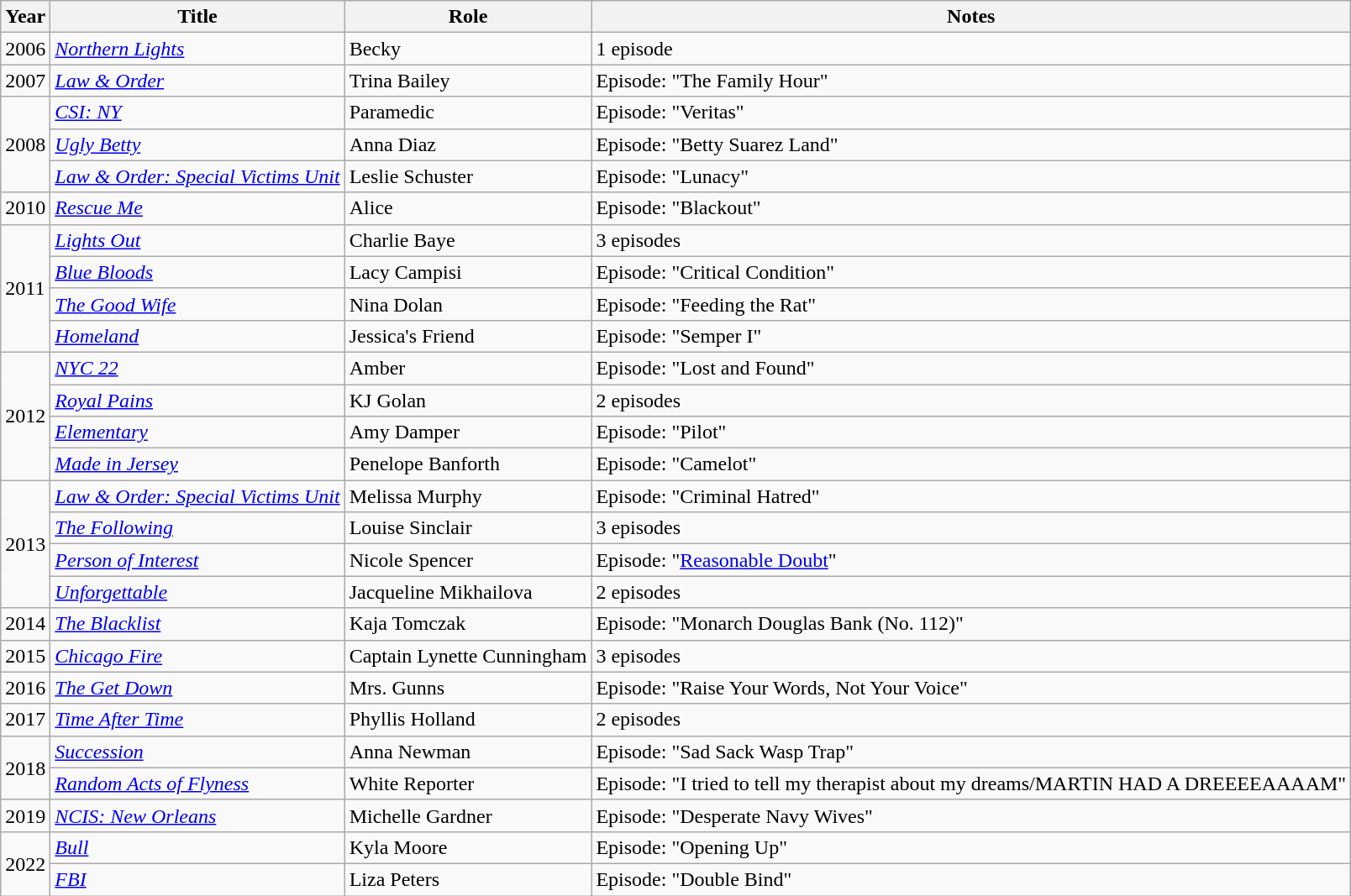<table class="wikitable sortable">
<tr>
<th>Year</th>
<th>Title</th>
<th>Role</th>
<th>Notes</th>
</tr>
<tr>
<td>2006</td>
<td><em><a href='#'>Northern Lights</a></em></td>
<td>Becky</td>
<td>1 episode</td>
</tr>
<tr>
<td>2007</td>
<td><em><a href='#'>Law & Order</a></em></td>
<td>Trina Bailey</td>
<td>Episode: "The Family Hour"</td>
</tr>
<tr>
<td rowspan="3">2008</td>
<td><em><a href='#'>CSI: NY</a></em></td>
<td>Paramedic</td>
<td>Episode: "Veritas"</td>
</tr>
<tr>
<td><em><a href='#'>Ugly Betty</a></em></td>
<td>Anna Diaz</td>
<td>Episode: "Betty Suarez Land"</td>
</tr>
<tr>
<td><em><a href='#'>Law & Order: Special Victims Unit</a></em></td>
<td>Leslie Schuster</td>
<td>Episode: "Lunacy"</td>
</tr>
<tr>
<td>2010</td>
<td><em><a href='#'>Rescue Me</a></em></td>
<td>Alice</td>
<td>Episode: "Blackout"</td>
</tr>
<tr>
<td rowspan="4">2011</td>
<td><em><a href='#'>Lights Out</a></em></td>
<td>Charlie Baye</td>
<td>3 episodes</td>
</tr>
<tr>
<td><em><a href='#'>Blue Bloods</a></em></td>
<td>Lacy Campisi</td>
<td>Episode: "Critical Condition"</td>
</tr>
<tr>
<td><em><a href='#'>The Good Wife</a></em></td>
<td>Nina Dolan</td>
<td>Episode: "Feeding the Rat"</td>
</tr>
<tr>
<td><em><a href='#'>Homeland</a></em></td>
<td>Jessica's Friend</td>
<td>Episode: "Semper I"</td>
</tr>
<tr>
<td rowspan="4">2012</td>
<td><em><a href='#'>NYC 22</a></em></td>
<td>Amber</td>
<td>Episode: "Lost and Found"</td>
</tr>
<tr>
<td><em><a href='#'>Royal Pains</a></em></td>
<td>KJ Golan</td>
<td>2 episodes</td>
</tr>
<tr>
<td><em><a href='#'>Elementary</a></em></td>
<td>Amy Damper</td>
<td>Episode: "Pilot"</td>
</tr>
<tr>
<td><em><a href='#'>Made in Jersey</a></em></td>
<td>Penelope Banforth</td>
<td>Episode: "Camelot"</td>
</tr>
<tr>
<td rowspan="4">2013</td>
<td><em><a href='#'>Law & Order: Special Victims Unit</a></em></td>
<td>Melissa Murphy</td>
<td>Episode: "Criminal Hatred"</td>
</tr>
<tr>
<td><em><a href='#'>The Following</a></em></td>
<td>Louise Sinclair</td>
<td>3 episodes</td>
</tr>
<tr>
<td><em><a href='#'>Person of Interest</a></em></td>
<td>Nicole Spencer</td>
<td>Episode: "<a href='#'>Reasonable Doubt</a>"</td>
</tr>
<tr>
<td><em><a href='#'>Unforgettable</a></em></td>
<td>Jacqueline Mikhailova</td>
<td>2 episodes</td>
</tr>
<tr>
<td>2014</td>
<td><em><a href='#'>The Blacklist</a></em></td>
<td>Kaja Tomczak</td>
<td>Episode: "Monarch Douglas Bank (No. 112)"</td>
</tr>
<tr>
<td>2015</td>
<td><em><a href='#'>Chicago Fire</a></em></td>
<td>Captain Lynette Cunningham</td>
<td>3 episodes</td>
</tr>
<tr>
<td>2016</td>
<td><em><a href='#'>The Get Down</a></em></td>
<td>Mrs. Gunns</td>
<td>Episode: "Raise Your Words, Not Your Voice"</td>
</tr>
<tr>
<td>2017</td>
<td><em><a href='#'>Time After Time</a></em></td>
<td>Phyllis Holland</td>
<td>2 episodes</td>
</tr>
<tr>
<td rowspan="2">2018</td>
<td><em><a href='#'>Succession</a></em></td>
<td>Anna Newman</td>
<td>Episode: "Sad Sack Wasp Trap"</td>
</tr>
<tr>
<td><em><a href='#'>Random Acts of Flyness</a></em></td>
<td>White Reporter</td>
<td>Episode: "I tried to tell my therapist about my dreams/MARTIN HAD A DREEEEAAAAM"</td>
</tr>
<tr>
<td>2019</td>
<td><em><a href='#'>NCIS: New Orleans</a></em></td>
<td>Michelle Gardner</td>
<td>Episode: "Desperate Navy Wives"</td>
</tr>
<tr>
<td rowspan="2">2022</td>
<td><em><a href='#'>Bull</a></em></td>
<td>Kyla Moore</td>
<td>Episode: "Opening Up"</td>
</tr>
<tr>
<td><em><a href='#'>FBI</a></em></td>
<td>Liza Peters</td>
<td>Episode: "Double Bind"</td>
</tr>
</table>
